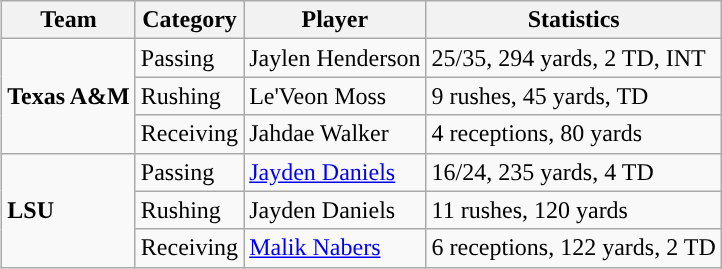<table class="wikitable" style="float: right;">
<tr>
<th>Team</th>
<th>Category</th>
<th>Player</th>
<th>Statistics</th>
</tr>
<tr>
<td rowspan=3><strong>Texas A&M</strong></td>
<td>Passing</td>
<td>Jaylen Henderson</td>
<td>25/35, 294 yards, 2 TD, INT</td>
</tr>
<tr>
<td>Rushing</td>
<td>Le'Veon Moss</td>
<td>9 rushes, 45 yards, TD</td>
</tr>
<tr>
<td>Receiving</td>
<td>Jahdae Walker</td>
<td>4 receptions, 80 yards</td>
</tr>
<tr>
<td rowspan=3><strong>LSU</strong></td>
<td>Passing</td>
<td><a href='#'>Jayden Daniels</a></td>
<td>16/24, 235 yards, 4 TD</td>
</tr>
<tr>
<td>Rushing</td>
<td>Jayden Daniels</td>
<td>11 rushes, 120 yards</td>
</tr>
<tr>
<td>Receiving</td>
<td><a href='#'>Malik Nabers</a></td>
<td>6 receptions, 122 yards, 2 TD</td>
</tr>
</table>
